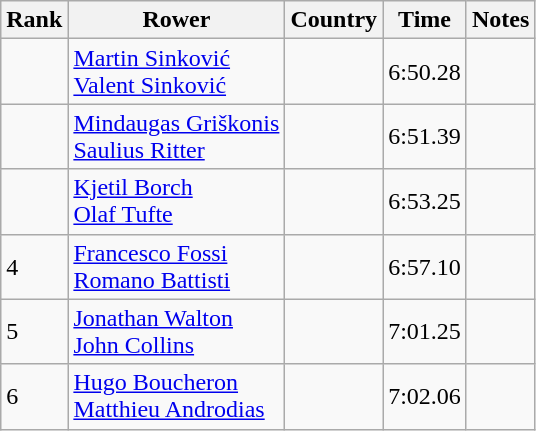<table class="wikitable">
<tr>
<th>Rank</th>
<th>Rower</th>
<th>Country</th>
<th>Time</th>
<th>Notes</th>
</tr>
<tr>
<td></td>
<td><a href='#'>Martin Sinković</a><br><a href='#'>Valent Sinković</a></td>
<td></td>
<td>6:50.28</td>
<td></td>
</tr>
<tr>
<td></td>
<td><a href='#'>Mindaugas Griškonis</a><br><a href='#'>Saulius Ritter</a></td>
<td></td>
<td>6:51.39</td>
<td></td>
</tr>
<tr>
<td></td>
<td><a href='#'>Kjetil Borch</a><br><a href='#'>Olaf Tufte</a></td>
<td></td>
<td>6:53.25</td>
<td></td>
</tr>
<tr>
<td>4</td>
<td><a href='#'>Francesco Fossi</a><br><a href='#'>Romano Battisti</a></td>
<td></td>
<td>6:57.10</td>
<td></td>
</tr>
<tr>
<td>5</td>
<td><a href='#'>Jonathan Walton</a><br><a href='#'>John Collins</a></td>
<td></td>
<td>7:01.25</td>
<td></td>
</tr>
<tr>
<td>6</td>
<td><a href='#'>Hugo Boucheron</a><br><a href='#'>Matthieu Androdias</a></td>
<td></td>
<td>7:02.06</td>
<td></td>
</tr>
</table>
